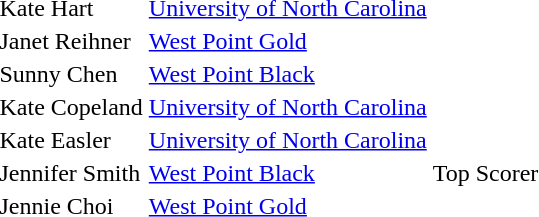<table>
<tr>
<td>Kate Hart</td>
<td><a href='#'>University of North Carolina</a></td>
<td></td>
</tr>
<tr>
<td>Janet Reihner</td>
<td><a href='#'>West Point Gold</a></td>
<td></td>
</tr>
<tr>
<td>Sunny Chen</td>
<td><a href='#'>West Point Black</a></td>
<td></td>
</tr>
<tr>
<td>Kate Copeland</td>
<td><a href='#'>University of North Carolina</a></td>
<td></td>
</tr>
<tr>
<td>Kate Easler</td>
<td><a href='#'>University of North Carolina</a></td>
<td></td>
</tr>
<tr>
<td>Jennifer Smith</td>
<td><a href='#'>West Point Black</a></td>
<td>Top Scorer</td>
</tr>
<tr>
<td>Jennie Choi</td>
<td><a href='#'>West Point Gold</a></td>
<td></td>
</tr>
</table>
